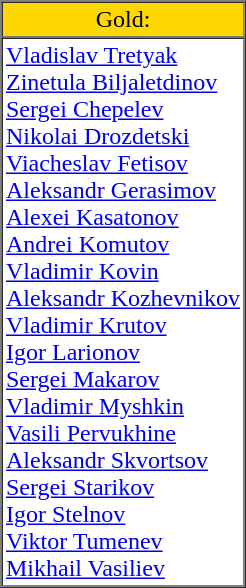<table border="1" cellpadding="2" cellSpacing="0">
<tr>
<td ! align="center" bgcolor="gold">Gold:</td>
</tr>
<tr>
</tr>
<tr valign=top>
<td><a href='#'>Vladislav Tretyak</a><br> <a href='#'>Zinetula Biljaletdinov</a><br><a href='#'>Sergei Chepelev</a><br> <a href='#'>Nikolai Drozdetski</a><br> <a href='#'>Viacheslav Fetisov</a><br><a href='#'>Aleksandr Gerasimov</a><br> <a href='#'>Alexei Kasatonov</a><br> <a href='#'>Andrei Komutov</a><br> <a href='#'>Vladimir Kovin</a><br> <a href='#'>Aleksandr Kozhevnikov</a><br> <a href='#'>Vladimir Krutov</a><br> <a href='#'>Igor Larionov</a><br> <a href='#'>Sergei Makarov</a><br> <a href='#'>Vladimir Myshkin</a><br> <a href='#'>Vasili Pervukhine</a><br> <a href='#'>Aleksandr Skvortsov</a><br> <a href='#'>Sergei Starikov</a><br> <a href='#'>Igor Stelnov</a><br> <a href='#'>Viktor Tumenev</a><br> <a href='#'>Mikhail Vasiliev</a></td>
</tr>
</table>
